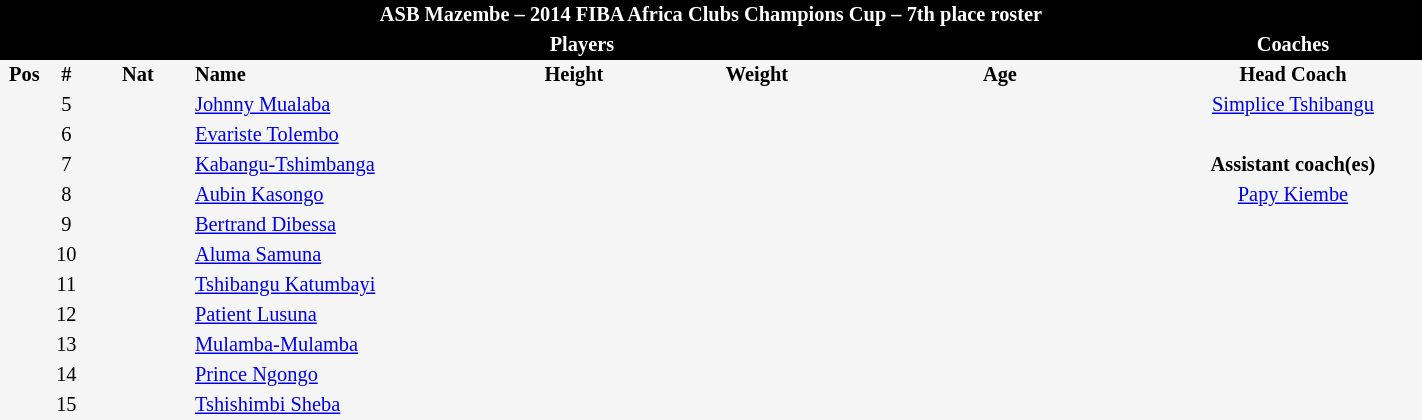<table border=0 cellpadding=2 cellspacing=0  |- bgcolor=#f5f5f5 style="text-align:center; font-size:85%;" width=75%>
<tr>
<td colspan="8" style="background: black; color: white"><strong>ASB Mazembe – 2014 FIBA Africa Clubs Champions Cup – 7th place roster</strong></td>
</tr>
<tr>
<td colspan="7" style="background: black; color: white"><strong>Players</strong></td>
<td style="background: black; color: white"><strong>Coaches</strong></td>
</tr>
<tr style="background=#f5f5f5; color: black">
<th width=5px>Pos</th>
<th width=5px>#</th>
<th width=50px>Nat</th>
<th width=135px align=left>Name</th>
<th width=100px>Height</th>
<th width=75px>Weight</th>
<th width=160px>Age</th>
<th width=125px>Head Coach</th>
</tr>
<tr>
<td></td>
<td>5</td>
<td></td>
<td align=left><a href='#'>Johnny Mualaba</a></td>
<td></td>
<td></td>
<td><span></span></td>
<td> <a href='#'>Simplice Tshibangu</a></td>
</tr>
<tr>
<td></td>
<td>6</td>
<td></td>
<td align=left><a href='#'>Evariste Tolembo</a></td>
<td></td>
<td></td>
<td><span></span></td>
</tr>
<tr>
<td></td>
<td>7</td>
<td></td>
<td align=left><a href='#'>Kabangu-Tshimbanga</a></td>
<td></td>
<td></td>
<td><span></span></td>
<td><strong>Assistant coach(es)</strong></td>
</tr>
<tr>
<td></td>
<td>8</td>
<td></td>
<td align=left><a href='#'>Aubin Kasongo</a></td>
<td></td>
<td></td>
<td><span></span></td>
<td> <a href='#'>Papy Kiembe</a></td>
</tr>
<tr>
<td></td>
<td>9</td>
<td></td>
<td align=left><a href='#'>Bertrand Dibessa</a></td>
<td><span></span></td>
<td></td>
<td><span></span></td>
</tr>
<tr>
<td></td>
<td>10</td>
<td></td>
<td align=left><a href='#'>Aluma Samuna</a></td>
<td></td>
<td></td>
<td><span></span></td>
</tr>
<tr>
<td></td>
<td>11</td>
<td></td>
<td align=left><a href='#'>Tshibangu Katumbayi</a></td>
<td></td>
<td></td>
<td><span></span></td>
</tr>
<tr>
<td></td>
<td>12</td>
<td></td>
<td align=left><a href='#'>Patient Lusuna</a></td>
<td></td>
<td></td>
<td><span></span></td>
</tr>
<tr>
<td></td>
<td>13</td>
<td></td>
<td align=left><a href='#'>Mulamba-Mulamba</a></td>
<td></td>
<td></td>
<td><span></span></td>
</tr>
<tr>
<td></td>
<td>14</td>
<td></td>
<td align=left><a href='#'>Prince Ngongo</a></td>
<td></td>
<td></td>
<td><span></span></td>
</tr>
<tr>
<td></td>
<td>15</td>
<td></td>
<td align=left><a href='#'>Tshishimbi Sheba</a></td>
<td></td>
<td></td>
<td><span></span></td>
</tr>
</table>
